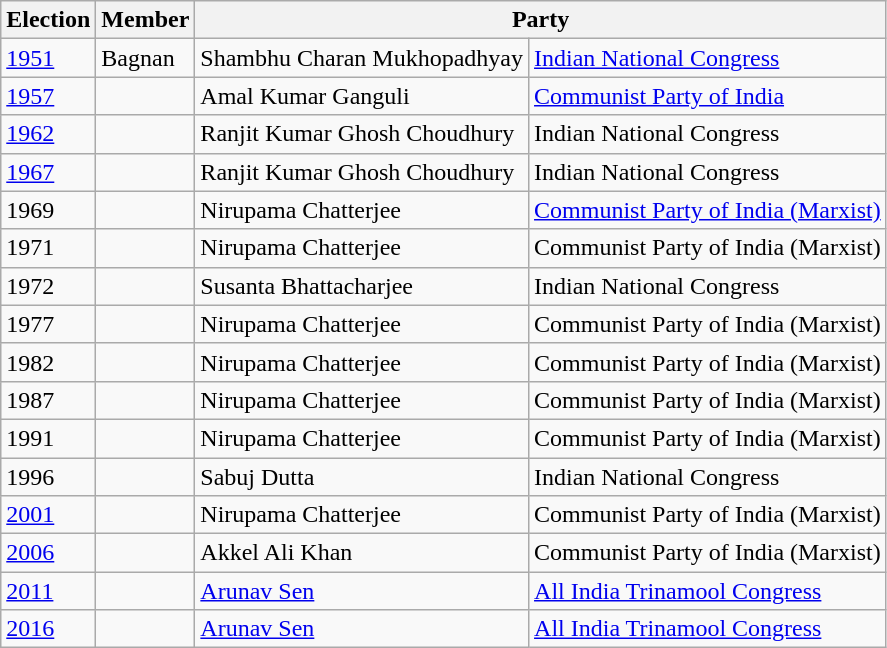<table class="wikitable sortable">
<tr>
<th>Election</th>
<th>Member</th>
<th colspan=2>Party</th>
</tr>
<tr>
<td><a href='#'>1951</a></td>
<td>Bagnan</td>
<td>Shambhu Charan Mukhopadhyay</td>
<td><a href='#'>Indian National Congress</a></td>
</tr>
<tr>
<td><a href='#'>1957</a></td>
<td></td>
<td>Amal Kumar Ganguli</td>
<td><a href='#'>Communist Party of India</a></td>
</tr>
<tr>
<td><a href='#'>1962</a></td>
<td></td>
<td>Ranjit Kumar Ghosh Choudhury</td>
<td>Indian National Congress</td>
</tr>
<tr>
<td><a href='#'>1967</a></td>
<td></td>
<td>Ranjit Kumar Ghosh Choudhury</td>
<td>Indian National Congress</td>
</tr>
<tr>
<td>1969</td>
<td></td>
<td>Nirupama Chatterjee</td>
<td><a href='#'>Communist Party of India (Marxist)</a></td>
</tr>
<tr>
<td>1971</td>
<td></td>
<td>Nirupama Chatterjee</td>
<td>Communist Party of India (Marxist)</td>
</tr>
<tr>
<td>1972</td>
<td></td>
<td>Susanta Bhattacharjee</td>
<td>Indian National Congress</td>
</tr>
<tr>
<td>1977</td>
<td></td>
<td>Nirupama Chatterjee</td>
<td>Communist Party of India (Marxist)</td>
</tr>
<tr>
<td>1982</td>
<td></td>
<td>Nirupama Chatterjee</td>
<td>Communist Party of India (Marxist)</td>
</tr>
<tr>
<td>1987</td>
<td></td>
<td>Nirupama Chatterjee</td>
<td>Communist Party of India (Marxist)</td>
</tr>
<tr>
<td>1991</td>
<td></td>
<td>Nirupama Chatterjee</td>
<td>Communist Party of India (Marxist)</td>
</tr>
<tr>
<td>1996</td>
<td></td>
<td>Sabuj Dutta</td>
<td>Indian National Congress</td>
</tr>
<tr>
<td><a href='#'>2001</a></td>
<td></td>
<td>Nirupama Chatterjee</td>
<td>Communist Party of India (Marxist)</td>
</tr>
<tr>
<td><a href='#'>2006</a></td>
<td></td>
<td>Akkel Ali Khan</td>
<td>Communist Party of India (Marxist)</td>
</tr>
<tr>
<td><a href='#'>2011</a></td>
<td></td>
<td><a href='#'>Arunav Sen</a></td>
<td><a href='#'>All India Trinamool Congress</a></td>
</tr>
<tr>
<td><a href='#'>2016</a></td>
<td></td>
<td><a href='#'>Arunav Sen</a></td>
<td><a href='#'>All India Trinamool Congress</a></td>
</tr>
</table>
